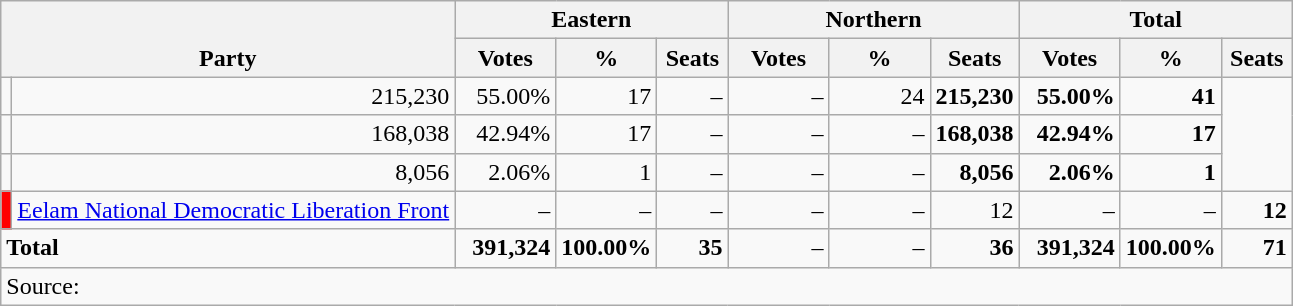<table class="wikitable" border="1" style="text-align:right;">
<tr>
<th align=left valign=bottom rowspan=2 colspan=2 width="270">Party</th>
<th colspan=3>Eastern</th>
<th colspan=3>Northern</th>
<th colspan=3>Total</th>
</tr>
<tr>
<th align=center valign=bottom width="60">Votes</th>
<th align=center valign=bottom width="60">%</th>
<th align=center valign=bottom width="40">Seats</th>
<th align=center valign=bottom width="60">Votes</th>
<th align=center valign=bottom width="60">%</th>
<th align=center valign=bottom width="40">Seats</th>
<th align=center valign=bottom width="60">Votes</th>
<th align=center valign=bottom width="60">%</th>
<th align=center valign=bottom width="40">Seats</th>
</tr>
<tr>
<td></td>
<td>215,230</td>
<td>55.00%</td>
<td>17</td>
<td>–</td>
<td>–</td>
<td>24</td>
<td><strong>215,230</strong></td>
<td><strong>55.00%</strong></td>
<td><strong>41</strong></td>
</tr>
<tr>
<td></td>
<td>168,038</td>
<td>42.94%</td>
<td>17</td>
<td>–</td>
<td>–</td>
<td>–</td>
<td><strong>168,038</strong></td>
<td><strong>42.94%</strong></td>
<td><strong>17</strong></td>
</tr>
<tr>
<td></td>
<td>8,056</td>
<td>2.06%</td>
<td>1</td>
<td>–</td>
<td>–</td>
<td>–</td>
<td><strong>8,056</strong></td>
<td><strong>2.06%</strong></td>
<td><strong>1</strong></td>
</tr>
<tr>
<td style="background:red"></td>
<td align=left><a href='#'>Eelam National Democratic Liberation Front</a></td>
<td>–</td>
<td>–</td>
<td>–</td>
<td>–</td>
<td>–</td>
<td>12</td>
<td>–</td>
<td>–</td>
<td><strong>12</strong></td>
</tr>
<tr>
<td align=left colspan=2><strong>Total</strong></td>
<td><strong>391,324</strong></td>
<td><strong>100.00%</strong></td>
<td><strong>35</strong></td>
<td>–</td>
<td>–</td>
<td><strong>36</strong></td>
<td><strong>391,324</strong></td>
<td><strong>100.00%</strong></td>
<td><strong>71</strong></td>
</tr>
<tr>
<td align=left colspan=11>Source:</td>
</tr>
</table>
